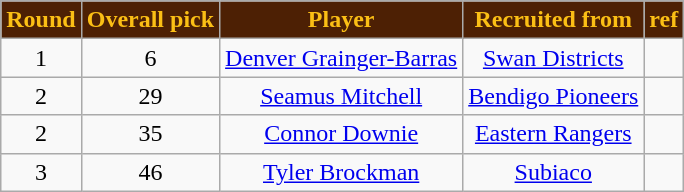<table class="wikitable" style="text-align:center">
<tr>
<th style="background:#4D2004; color:#FBBF15">Round</th>
<th style="background:#4D2004; color:#FBBF15">Overall pick</th>
<th style="background:#4D2004; color:#FBBF15">Player</th>
<th style="background:#4D2004; color:#FBBF15">Recruited from</th>
<th style="background:#4D2004; color:#FBBF15">ref</th>
</tr>
<tr>
<td>1</td>
<td>6</td>
<td><a href='#'>Denver Grainger-Barras</a></td>
<td><a href='#'>Swan Districts</a></td>
<td></td>
</tr>
<tr>
<td>2</td>
<td>29</td>
<td><a href='#'>Seamus Mitchell</a></td>
<td><a href='#'>Bendigo Pioneers</a></td>
<td></td>
</tr>
<tr>
<td>2</td>
<td>35</td>
<td><a href='#'>Connor Downie</a></td>
<td><a href='#'>Eastern Rangers</a></td>
<td></td>
</tr>
<tr>
<td>3</td>
<td>46</td>
<td><a href='#'>Tyler Brockman</a></td>
<td><a href='#'>Subiaco</a></td>
<td></td>
</tr>
</table>
